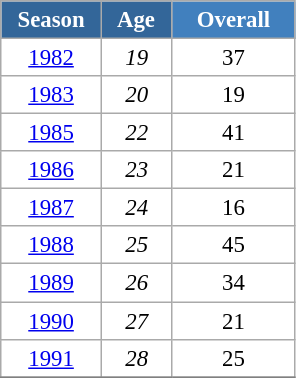<table class="wikitable" style="font-size:95%; text-align:center; border:grey solid 1px; border-collapse:collapse; background:#ffffff;">
<tr>
<th style="background-color:#369; color:white; width:60px;"> Season </th>
<th style="background-color:#369; color:white; width:40px;"> Age </th>
<th style="background-color:#4180be; color:white; width:75px;">Overall</th>
</tr>
<tr>
<td><a href='#'>1982</a></td>
<td><em>19</em></td>
<td>37</td>
</tr>
<tr>
<td><a href='#'>1983</a></td>
<td><em>20</em></td>
<td>19</td>
</tr>
<tr>
<td><a href='#'>1985</a></td>
<td><em>22</em></td>
<td>41</td>
</tr>
<tr>
<td><a href='#'>1986</a></td>
<td><em>23</em></td>
<td>21</td>
</tr>
<tr>
<td><a href='#'>1987</a></td>
<td><em>24</em></td>
<td>16</td>
</tr>
<tr>
<td><a href='#'>1988</a></td>
<td><em>25</em></td>
<td>45</td>
</tr>
<tr>
<td><a href='#'>1989</a></td>
<td><em>26</em></td>
<td>34</td>
</tr>
<tr>
<td><a href='#'>1990</a></td>
<td><em>27</em></td>
<td>21</td>
</tr>
<tr>
<td><a href='#'>1991</a></td>
<td><em>28</em></td>
<td>25</td>
</tr>
<tr>
</tr>
</table>
